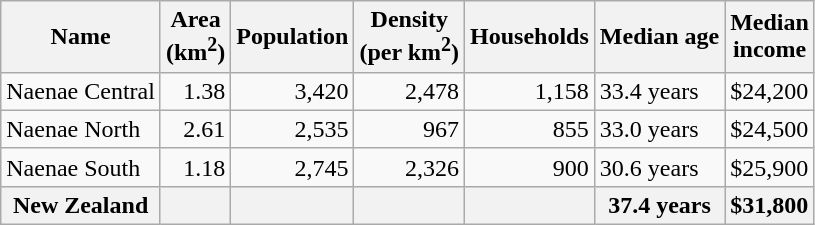<table class="wikitable">
<tr>
<th>Name</th>
<th>Area<br>(km<sup>2</sup>)</th>
<th>Population</th>
<th>Density<br>(per km<sup>2</sup>)</th>
<th>Households</th>
<th>Median age</th>
<th>Median<br>income</th>
</tr>
<tr>
<td>Naenae Central</td>
<td style="text-align:right;">1.38</td>
<td style="text-align:right;">3,420</td>
<td style="text-align:right;">2,478</td>
<td style="text-align:right;">1,158</td>
<td>33.4 years</td>
<td>$24,200</td>
</tr>
<tr>
<td>Naenae North</td>
<td style="text-align:right;">2.61</td>
<td style="text-align:right;">2,535</td>
<td style="text-align:right;">967</td>
<td style="text-align:right;">855</td>
<td>33.0 years</td>
<td>$24,500</td>
</tr>
<tr>
<td>Naenae South</td>
<td style="text-align:right;">1.18</td>
<td style="text-align:right;">2,745</td>
<td style="text-align:right;">2,326</td>
<td style="text-align:right;">900</td>
<td>30.6 years</td>
<td>$25,900</td>
</tr>
<tr>
<th>New Zealand</th>
<th></th>
<th></th>
<th></th>
<th></th>
<th>37.4 years</th>
<th style="text-align:left;">$31,800</th>
</tr>
</table>
